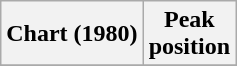<table class="wikitable plainrowheaders" style="text-align:center">
<tr>
<th scope="col">Chart (1980)</th>
<th scope="col">Peak<br>position</th>
</tr>
<tr>
</tr>
</table>
